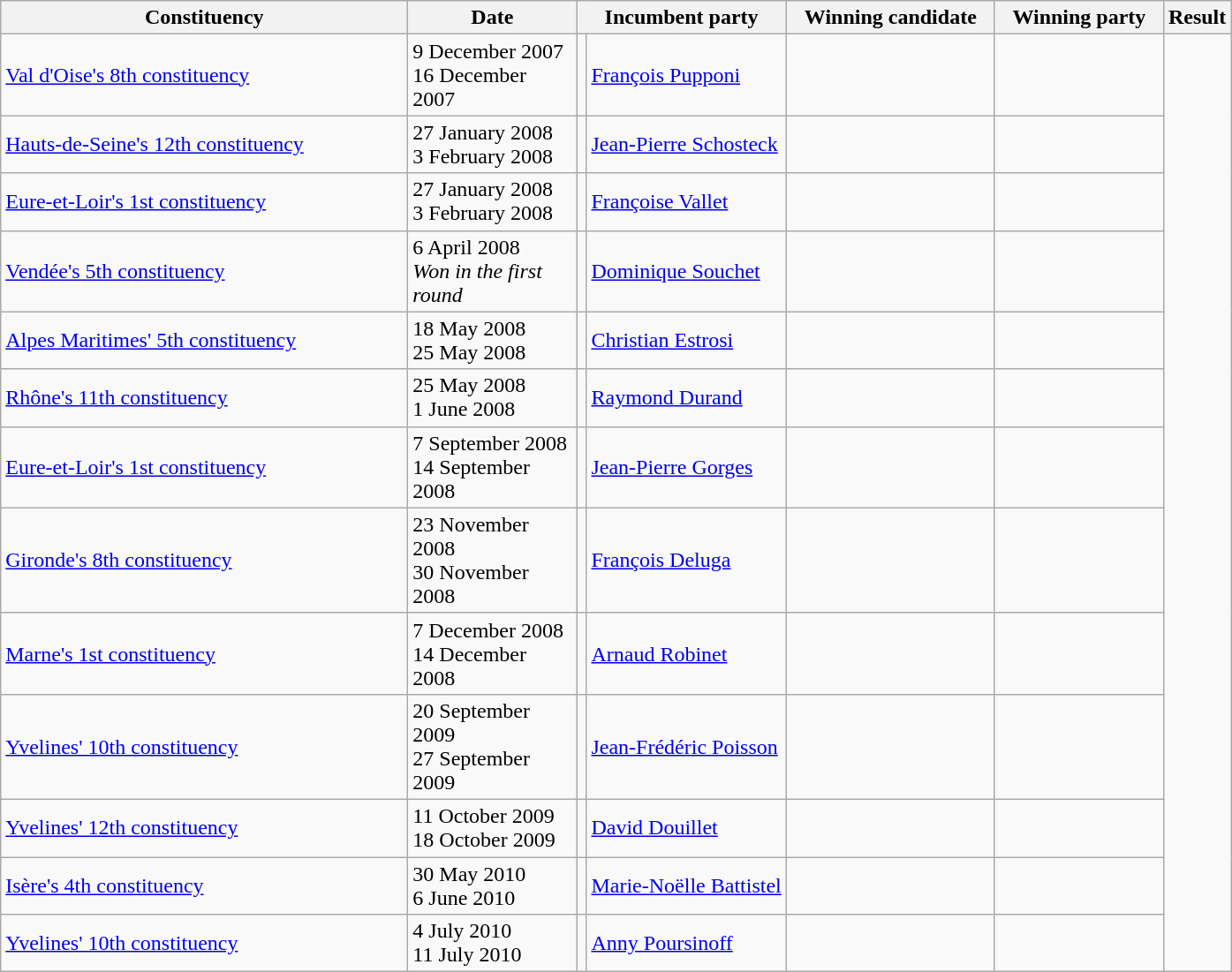<table class="wikitable sortable">
<tr>
<th width=300px>Constituency</th>
<th width=120px>Date</th>
<th width=120px colspan=2>Incumbent party</th>
<th width=150px>Winning candidate</th>
<th width=120px colspan=2>Winning party</th>
<th>Result</th>
</tr>
<tr>
<td><a href='#'>Val d'Oise's 8th constituency</a></td>
<td>9 December 2007 <br> 16 December 2007</td>
<td></td>
<td><a href='#'>François Pupponi</a></td>
<td></td>
<td></td>
</tr>
<tr>
<td><a href='#'>Hauts-de-Seine's 12th constituency</a></td>
<td>27 January 2008 <br> 3 February 2008</td>
<td></td>
<td><a href='#'>Jean-Pierre Schosteck</a></td>
<td></td>
<td></td>
</tr>
<tr>
<td><a href='#'>Eure-et-Loir's 1st constituency</a></td>
<td>27 January 2008 <br> 3 February 2008</td>
<td></td>
<td><a href='#'>Françoise Vallet</a></td>
<td></td>
<td></td>
</tr>
<tr>
<td><a href='#'>Vendée's 5th constituency</a></td>
<td>6 April 2008 <br> <em>Won in the first round</em></td>
<td></td>
<td><a href='#'>Dominique Souchet</a></td>
<td></td>
<td></td>
</tr>
<tr>
<td><a href='#'>Alpes Maritimes' 5th constituency</a></td>
<td>18 May 2008 <br> 25 May 2008</td>
<td></td>
<td><a href='#'>Christian Estrosi</a></td>
<td></td>
<td></td>
</tr>
<tr>
<td><a href='#'>Rhône's 11th constituency</a></td>
<td>25 May 2008 <br> 1 June 2008</td>
<td></td>
<td><a href='#'>Raymond Durand</a></td>
<td></td>
<td></td>
</tr>
<tr>
<td><a href='#'>Eure-et-Loir's 1st constituency</a></td>
<td>7 September 2008 <br> 14 September 2008</td>
<td></td>
<td><a href='#'>Jean-Pierre Gorges</a></td>
<td></td>
<td></td>
</tr>
<tr>
<td><a href='#'>Gironde's 8th constituency</a></td>
<td>23 November 2008 <br> 30 November 2008</td>
<td></td>
<td><a href='#'>François Deluga</a></td>
<td></td>
<td></td>
</tr>
<tr>
<td><a href='#'>Marne's 1st constituency</a></td>
<td>7 December 2008 <br> 14 December 2008</td>
<td></td>
<td><a href='#'>Arnaud Robinet</a></td>
<td></td>
<td></td>
</tr>
<tr>
<td><a href='#'>Yvelines' 10th constituency</a></td>
<td>20 September 2009 <br> 27 September 2009</td>
<td></td>
<td><a href='#'>Jean-Frédéric Poisson</a></td>
<td></td>
<td></td>
</tr>
<tr>
<td><a href='#'>Yvelines' 12th constituency</a></td>
<td>11 October 2009 <br> 18 October 2009</td>
<td></td>
<td><a href='#'>David Douillet</a></td>
<td></td>
<td></td>
</tr>
<tr>
<td><a href='#'>Isère's 4th constituency</a></td>
<td>30 May 2010 <br> 6 June 2010</td>
<td></td>
<td><a href='#'>Marie-Noëlle Battistel</a></td>
<td></td>
<td></td>
</tr>
<tr>
<td><a href='#'>Yvelines' 10th constituency</a></td>
<td>4 July 2010 <br> 11 July 2010</td>
<td></td>
<td><a href='#'>Anny Poursinoff</a></td>
<td></td>
<td></td>
</tr>
</table>
